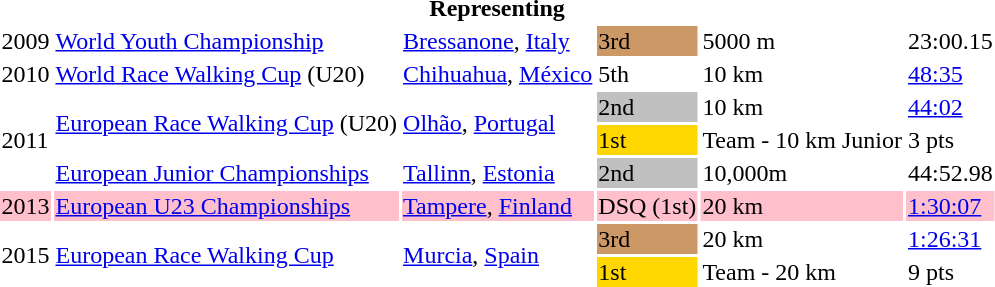<table>
<tr>
<th colspan="6">Representing </th>
</tr>
<tr>
<td>2009</td>
<td><a href='#'>World Youth Championship</a></td>
<td><a href='#'>Bressanone</a>, <a href='#'>Italy</a></td>
<td bgcolor="cc9966">3rd</td>
<td>5000 m</td>
<td>23:00.15</td>
</tr>
<tr>
<td>2010</td>
<td><a href='#'>World Race Walking Cup</a> (U20)</td>
<td><a href='#'>Chihuahua</a>, <a href='#'>México</a></td>
<td>5th</td>
<td>10 km</td>
<td><a href='#'>48:35</a></td>
</tr>
<tr>
<td rowspan=3>2011</td>
<td rowspan=2><a href='#'>European Race Walking Cup</a> (U20)</td>
<td rowspan=2><a href='#'>Olhão</a>, <a href='#'>Portugal</a></td>
<td bgcolor=silver>2nd</td>
<td>10 km</td>
<td><a href='#'>44:02</a></td>
</tr>
<tr>
<td bgcolor=gold>1st</td>
<td>Team - 10 km Junior</td>
<td>3 pts</td>
</tr>
<tr>
<td><a href='#'>European Junior Championships</a></td>
<td><a href='#'>Tallinn</a>, <a href='#'>Estonia</a></td>
<td bgcolor=silver>2nd</td>
<td>10,000m</td>
<td>44:52.98</td>
</tr>
<tr bgcolor=pink>
<td>2013</td>
<td><a href='#'>European U23 Championships</a></td>
<td><a href='#'>Tampere</a>, <a href='#'>Finland</a></td>
<td>DSQ (1st)</td>
<td>20 km</td>
<td><a href='#'>1:30:07</a></td>
</tr>
<tr>
<td rowspan=2>2015</td>
<td rowspan=2><a href='#'>European Race Walking Cup</a></td>
<td rowspan=2><a href='#'>Murcia</a>, <a href='#'>Spain</a></td>
<td bgcolor="cc9966">3rd</td>
<td>20 km</td>
<td><a href='#'>1:26:31</a></td>
</tr>
<tr>
<td bgcolor=gold>1st</td>
<td>Team - 20 km</td>
<td>9 pts</td>
</tr>
</table>
